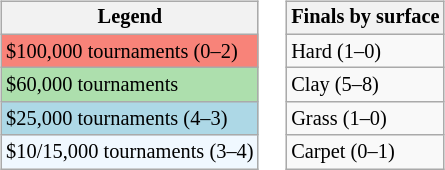<table>
<tr valign=top>
<td><br><table class="wikitable" style="font-size:85%;">
<tr>
<th>Legend</th>
</tr>
<tr style="background:#f88379;">
<td>$100,000 tournaments (0–2)</td>
</tr>
<tr style="background:#addfad;">
<td>$60,000 tournaments</td>
</tr>
<tr style="background:lightblue;">
<td>$25,000 tournaments (4–3)</td>
</tr>
<tr style="background:#f0f8ff;">
<td>$10/15,000 tournaments (3–4)</td>
</tr>
</table>
</td>
<td><br><table class="wikitable" style="font-size:85%;">
<tr>
<th>Finals by surface</th>
</tr>
<tr>
<td>Hard (1–0)</td>
</tr>
<tr>
<td>Clay (5–8)</td>
</tr>
<tr>
<td>Grass (1–0)</td>
</tr>
<tr>
<td>Carpet (0–1)</td>
</tr>
</table>
</td>
</tr>
</table>
